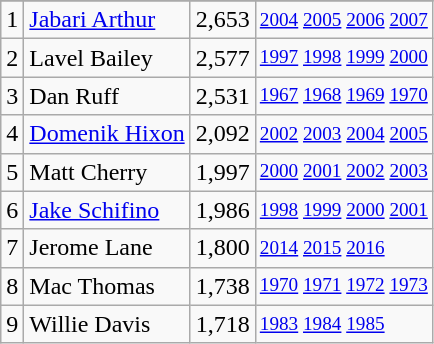<table class="wikitable">
<tr>
</tr>
<tr>
<td>1</td>
<td><a href='#'>Jabari Arthur</a></td>
<td>2,653</td>
<td style="font-size:80%;"><a href='#'>2004</a> <a href='#'>2005</a> <a href='#'>2006</a> <a href='#'>2007</a></td>
</tr>
<tr>
<td>2</td>
<td>Lavel Bailey</td>
<td>2,577</td>
<td style="font-size:80%;"><a href='#'>1997</a> <a href='#'>1998</a> <a href='#'>1999</a> <a href='#'>2000</a></td>
</tr>
<tr>
<td>3</td>
<td>Dan Ruff</td>
<td>2,531</td>
<td style="font-size:80%;"><a href='#'>1967</a> <a href='#'>1968</a> <a href='#'>1969</a> <a href='#'>1970</a></td>
</tr>
<tr>
<td>4</td>
<td><a href='#'>Domenik Hixon</a></td>
<td>2,092</td>
<td style="font-size:80%;"><a href='#'>2002</a> <a href='#'>2003</a> <a href='#'>2004</a> <a href='#'>2005</a></td>
</tr>
<tr>
<td>5</td>
<td>Matt Cherry</td>
<td>1,997</td>
<td style="font-size:80%;"><a href='#'>2000</a> <a href='#'>2001</a> <a href='#'>2002</a> <a href='#'>2003</a></td>
</tr>
<tr>
<td>6</td>
<td><a href='#'>Jake Schifino</a></td>
<td>1,986</td>
<td style="font-size:80%;"><a href='#'>1998</a> <a href='#'>1999</a> <a href='#'>2000</a> <a href='#'>2001</a></td>
</tr>
<tr>
<td>7</td>
<td>Jerome Lane</td>
<td>1,800</td>
<td style="font-size:80%;"><a href='#'>2014</a> <a href='#'>2015</a> <a href='#'>2016</a></td>
</tr>
<tr>
<td>8</td>
<td>Mac Thomas</td>
<td>1,738</td>
<td style="font-size:80%;"><a href='#'>1970</a> <a href='#'>1971</a> <a href='#'>1972</a> <a href='#'>1973</a></td>
</tr>
<tr>
<td>9</td>
<td>Willie Davis</td>
<td>1,718</td>
<td style="font-size:80%;"><a href='#'>1983</a> <a href='#'>1984</a> <a href='#'>1985</a></td>
</tr>
</table>
